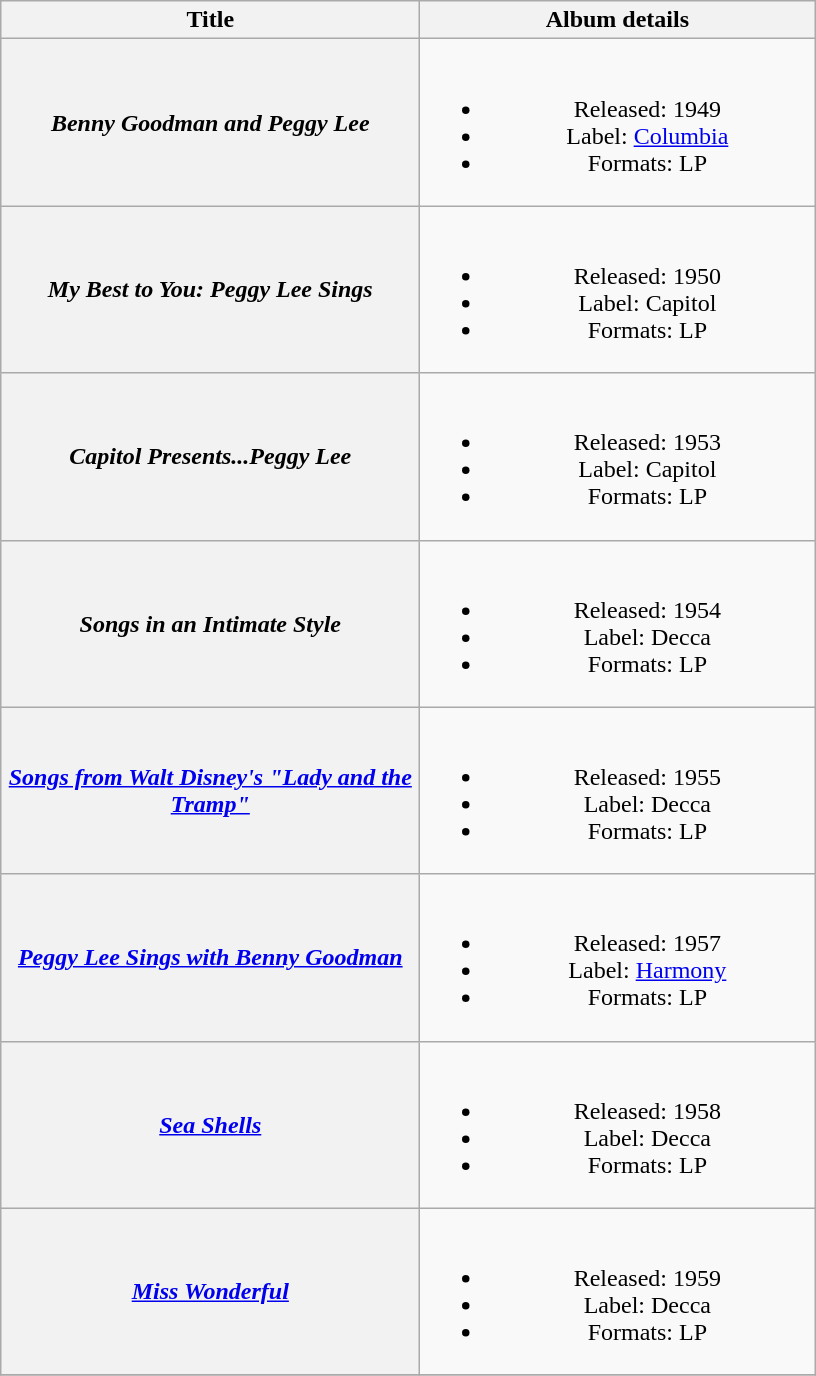<table class="wikitable plainrowheaders" style="text-align:center;">
<tr>
<th scope="col" style="width:17em;">Title</th>
<th scope="col" style="width:16em;">Album details</th>
</tr>
<tr>
<th scope="row"><em>Benny Goodman and Peggy Lee</em><br></th>
<td><br><ul><li>Released: 1949</li><li>Label: <a href='#'>Columbia</a></li><li>Formats: LP</li></ul></td>
</tr>
<tr>
<th scope="row"><em>My Best to You: Peggy Lee Sings</em></th>
<td><br><ul><li>Released: 1950</li><li>Label: Capitol</li><li>Formats: LP</li></ul></td>
</tr>
<tr>
<th scope="row"><em>Capitol Presents...Peggy Lee</em></th>
<td><br><ul><li>Released: 1953</li><li>Label: Capitol</li><li>Formats: LP</li></ul></td>
</tr>
<tr>
<th scope="row"><em>Songs in an Intimate Style</em></th>
<td><br><ul><li>Released: 1954</li><li>Label: Decca</li><li>Formats: LP</li></ul></td>
</tr>
<tr>
<th scope="row"><em><a href='#'>Songs from Walt Disney's "Lady and the Tramp"</a></em></th>
<td><br><ul><li>Released: 1955</li><li>Label: Decca</li><li>Formats: LP</li></ul></td>
</tr>
<tr>
<th scope="row"><em><a href='#'>Peggy Lee Sings with Benny Goodman</a></em><br></th>
<td><br><ul><li>Released: 1957</li><li>Label: <a href='#'>Harmony</a></li><li>Formats: LP</li></ul></td>
</tr>
<tr>
<th scope="row"><em><a href='#'>Sea Shells</a></em></th>
<td><br><ul><li>Released: 1958</li><li>Label: Decca</li><li>Formats: LP</li></ul></td>
</tr>
<tr>
<th scope="row"><em><a href='#'>Miss Wonderful</a></em></th>
<td><br><ul><li>Released: 1959</li><li>Label: Decca</li><li>Formats: LP</li></ul></td>
</tr>
<tr>
</tr>
</table>
